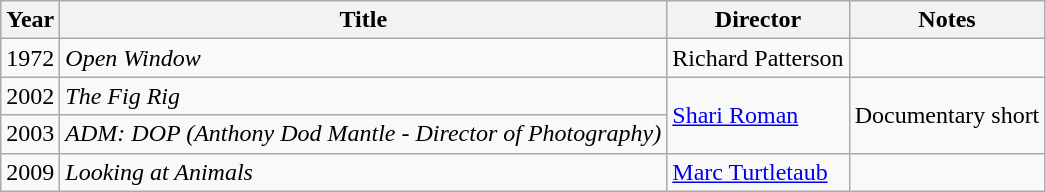<table class="wikitable">
<tr>
<th>Year</th>
<th>Title</th>
<th>Director</th>
<th>Notes</th>
</tr>
<tr>
<td>1972</td>
<td><em>Open Window</em></td>
<td>Richard Patterson</td>
<td></td>
</tr>
<tr>
<td>2002</td>
<td><em>The Fig Rig</em></td>
<td rowspan=2><a href='#'>Shari Roman</a></td>
<td rowspan=2>Documentary short</td>
</tr>
<tr>
<td>2003</td>
<td><em>ADM: DOP (Anthony Dod Mantle - Director of Photography)</em></td>
</tr>
<tr>
<td>2009</td>
<td><em>Looking at Animals</em></td>
<td><a href='#'>Marc Turtletaub</a></td>
<td></td>
</tr>
</table>
